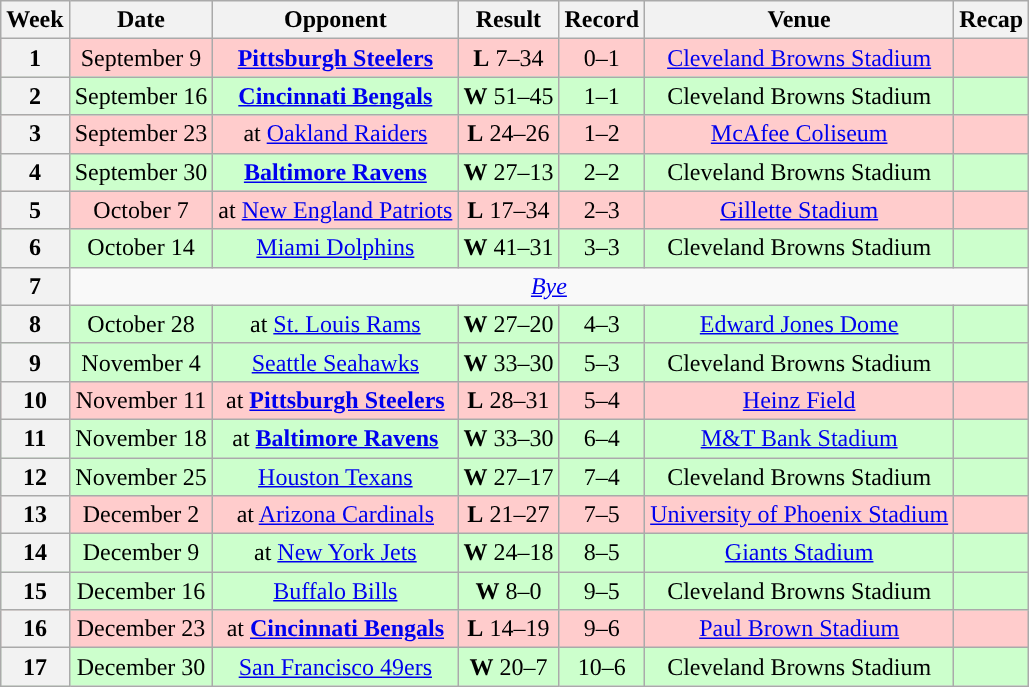<table class="wikitable" style="text-align:center">
<tr>
<th>Week</th>
<th>Date</th>
<th>Opponent</th>
<th>Result</th>
<th>Record</th>
<th>Venue</th>
<th>Recap</th>
</tr>
<tr style="background:#fcc">
<th>1</th>
<td>September 9</td>
<td><strong><a href='#'>Pittsburgh Steelers</a></strong></td>
<td><strong>L</strong>  7–34</td>
<td>0–1</td>
<td><a href='#'>Cleveland Browns Stadium</a></td>
<td></td>
</tr>
<tr style="background:#cfc">
<th>2</th>
<td>September 16</td>
<td><strong><a href='#'>Cincinnati Bengals</a></strong></td>
<td><strong>W</strong> 51–45</td>
<td>1–1</td>
<td>Cleveland Browns Stadium</td>
<td></td>
</tr>
<tr style="background:#fcc">
<th>3</th>
<td>September 23</td>
<td>at <a href='#'>Oakland Raiders</a></td>
<td><strong>L</strong> 24–26</td>
<td>1–2</td>
<td><a href='#'>McAfee Coliseum</a></td>
<td></td>
</tr>
<tr style="background:#cfc">
<th>4</th>
<td>September 30</td>
<td><strong><a href='#'>Baltimore Ravens</a></strong></td>
<td><strong>W</strong> 27–13</td>
<td>2–2</td>
<td>Cleveland Browns Stadium</td>
<td></td>
</tr>
<tr style="background:#fcc">
<th>5</th>
<td>October 7</td>
<td>at <a href='#'>New England Patriots</a></td>
<td><strong>L</strong> 17–34</td>
<td>2–3</td>
<td><a href='#'>Gillette Stadium</a></td>
<td></td>
</tr>
<tr style="background:#cfc">
<th>6</th>
<td>October 14</td>
<td><a href='#'>Miami Dolphins</a></td>
<td><strong>W</strong> 41–31</td>
<td>3–3</td>
<td>Cleveland Browns Stadium</td>
<td></td>
</tr>
<tr style="background:">
<th>7</th>
<td colspan="6"><em><a href='#'>Bye</a></em></td>
</tr>
<tr style="background:#cfc">
<th>8</th>
<td>October 28</td>
<td>at <a href='#'>St. Louis Rams</a></td>
<td><strong>W</strong> 27–20</td>
<td>4–3</td>
<td><a href='#'>Edward Jones Dome</a></td>
<td></td>
</tr>
<tr style="background:#cfc">
<th>9</th>
<td>November 4</td>
<td><a href='#'>Seattle Seahawks</a></td>
<td><strong>W</strong> 33–30</td>
<td>5–3</td>
<td>Cleveland Browns Stadium</td>
<td></td>
</tr>
<tr style="background:#fcc">
<th>10</th>
<td>November 11</td>
<td>at <strong><a href='#'>Pittsburgh Steelers</a></strong></td>
<td><strong>L</strong> 28–31</td>
<td>5–4</td>
<td><a href='#'>Heinz Field</a></td>
<td></td>
</tr>
<tr style="background:#cfc">
<th>11</th>
<td>November 18</td>
<td>at <strong><a href='#'>Baltimore Ravens</a></strong></td>
<td><strong>W</strong> 33–30 </td>
<td>6–4</td>
<td><a href='#'>M&T Bank Stadium</a></td>
<td></td>
</tr>
<tr style="background:#cfc">
<th>12</th>
<td>November 25</td>
<td><a href='#'>Houston Texans</a></td>
<td><strong>W</strong> 27–17</td>
<td>7–4</td>
<td>Cleveland Browns Stadium</td>
<td></td>
</tr>
<tr style="background:#fcc">
<th>13</th>
<td>December 2</td>
<td>at  <a href='#'>Arizona Cardinals</a></td>
<td><strong>L</strong> 21–27</td>
<td>7–5</td>
<td><a href='#'>University of Phoenix Stadium</a></td>
<td></td>
</tr>
<tr style="background:#cfc">
<th>14</th>
<td>December 9</td>
<td>at <a href='#'>New York Jets</a></td>
<td><strong>W</strong> 24–18</td>
<td>8–5</td>
<td><a href='#'>Giants Stadium</a></td>
<td></td>
</tr>
<tr style="background:#cfc">
<th>15</th>
<td>December 16</td>
<td><a href='#'>Buffalo Bills</a></td>
<td><strong>W</strong> 8–0</td>
<td>9–5</td>
<td>Cleveland Browns Stadium</td>
<td></td>
</tr>
<tr style="background:#fcc">
<th>16</th>
<td>December 23</td>
<td>at <strong><a href='#'>Cincinnati Bengals</a></strong></td>
<td><strong>L</strong> 14–19</td>
<td>9–6</td>
<td><a href='#'>Paul Brown Stadium</a></td>
<td></td>
</tr>
<tr style="background:#cfc">
<th>17</th>
<td>December 30</td>
<td><a href='#'>San Francisco 49ers</a></td>
<td><strong>W</strong> 20–7</td>
<td>10–6</td>
<td>Cleveland Browns Stadium</td>
<td></td>
</tr>
</table>
